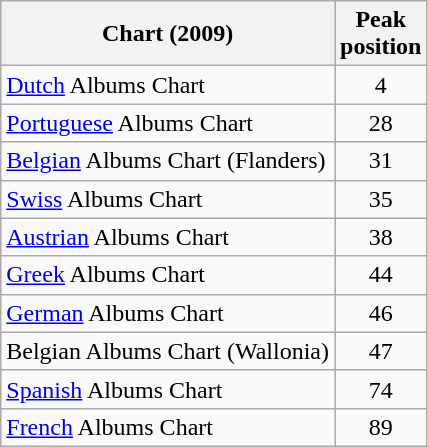<table class="wikitable">
<tr>
<th style="text-align:center;">Chart (2009)</th>
<th style="text-align:center;">Peak<br>position</th>
</tr>
<tr>
<td align="left"><a href='#'>Dutch</a> Albums Chart</td>
<td style="text-align:center;">4</td>
</tr>
<tr>
<td align="left"><a href='#'>Portuguese</a> Albums Chart</td>
<td style="text-align:center;">28</td>
</tr>
<tr>
<td align="left"><a href='#'>Belgian</a> Albums Chart (Flanders)</td>
<td style="text-align:center;">31</td>
</tr>
<tr>
<td align="left"><a href='#'>Swiss</a> Albums Chart</td>
<td style="text-align:center;">35</td>
</tr>
<tr>
<td align="left"><a href='#'>Austrian</a> Albums Chart</td>
<td style="text-align:center;">38</td>
</tr>
<tr>
<td align="left"><a href='#'>Greek</a> Albums Chart</td>
<td style="text-align:center;">44</td>
</tr>
<tr>
<td align="left"><a href='#'>German</a> Albums Chart</td>
<td style="text-align:center;">46</td>
</tr>
<tr>
<td align="left">Belgian Albums Chart (Wallonia)</td>
<td style="text-align:center;">47</td>
</tr>
<tr>
<td align="left"><a href='#'>Spanish</a> Albums Chart</td>
<td style="text-align:center;">74</td>
</tr>
<tr>
<td align="left"><a href='#'>French</a> Albums Chart</td>
<td style="text-align:center;">89</td>
</tr>
</table>
